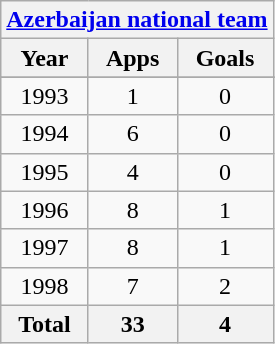<table class="wikitable" style="text-align:center">
<tr>
<th colspan=3><a href='#'>Azerbaijan national team</a></th>
</tr>
<tr>
<th>Year</th>
<th>Apps</th>
<th>Goals</th>
</tr>
<tr>
</tr>
<tr>
<td>1993</td>
<td>1</td>
<td>0</td>
</tr>
<tr>
<td>1994</td>
<td>6</td>
<td>0</td>
</tr>
<tr>
<td>1995</td>
<td>4</td>
<td>0</td>
</tr>
<tr>
<td>1996</td>
<td>8</td>
<td>1</td>
</tr>
<tr>
<td>1997</td>
<td>8</td>
<td>1</td>
</tr>
<tr>
<td>1998</td>
<td>7</td>
<td>2</td>
</tr>
<tr>
<th>Total</th>
<th>33</th>
<th>4</th>
</tr>
</table>
